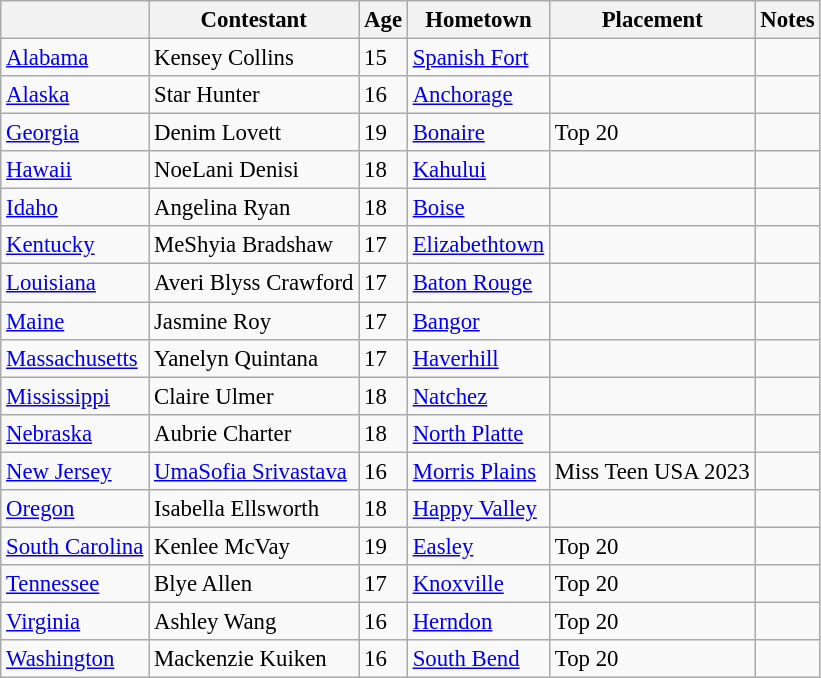<table class="wikitable sortable" style="font-size: 95%;">
<tr>
<th></th>
<th>Contestant</th>
<th>Age</th>
<th>Hometown</th>
<th>Placement</th>
<th>Notes</th>
</tr>
<tr>
<td><a href='#'>Alabama</a></td>
<td>Kensey Collins</td>
<td>15</td>
<td><a href='#'>Spanish Fort</a></td>
<td></td>
<td></td>
</tr>
<tr>
<td><a href='#'>Alaska</a></td>
<td>Star Hunter</td>
<td>16</td>
<td><a href='#'>Anchorage</a></td>
<td></td>
<td></td>
</tr>
<tr>
<td><a href='#'>Georgia</a></td>
<td>Denim Lovett</td>
<td>19</td>
<td><a href='#'> Bonaire</a></td>
<td>Top 20</td>
<td></td>
</tr>
<tr>
<td><a href='#'>Hawaii</a></td>
<td>NoeLani Denisi</td>
<td>18</td>
<td><a href='#'>Kahului</a></td>
<td></td>
<td></td>
</tr>
<tr>
<td><a href='#'>Idaho</a></td>
<td>Angelina Ryan</td>
<td>18</td>
<td><a href='#'>Boise</a></td>
<td></td>
<td></td>
</tr>
<tr>
<td><a href='#'>Kentucky</a></td>
<td>MeShyia Bradshaw</td>
<td>17</td>
<td><a href='#'>Elizabethtown</a></td>
<td></td>
<td></td>
</tr>
<tr>
<td><a href='#'>Louisiana</a></td>
<td>Averi Blyss Crawford</td>
<td>17</td>
<td><a href='#'>Baton Rouge</a></td>
<td></td>
<td></td>
</tr>
<tr>
<td><a href='#'>Maine</a></td>
<td>Jasmine Roy</td>
<td>17</td>
<td><a href='#'>Bangor</a></td>
<td></td>
<td></td>
</tr>
<tr>
<td><a href='#'>Massachusetts</a></td>
<td>Yanelyn Quintana</td>
<td>17</td>
<td><a href='#'>Haverhill</a></td>
<td></td>
<td></td>
</tr>
<tr>
<td><a href='#'>Mississippi</a></td>
<td>Claire Ulmer</td>
<td>18</td>
<td><a href='#'>Natchez</a></td>
<td></td>
<td></td>
</tr>
<tr>
<td><a href='#'>Nebraska</a></td>
<td>Aubrie Charter</td>
<td>18</td>
<td><a href='#'>North Platte</a></td>
<td></td>
<td></td>
</tr>
<tr>
<td><a href='#'>New Jersey</a></td>
<td><a href='#'>UmaSofia Srivastava</a></td>
<td>16</td>
<td><a href='#'>Morris Plains</a></td>
<td>Miss Teen USA 2023</td>
<td></td>
</tr>
<tr>
<td><a href='#'>Oregon</a></td>
<td>Isabella Ellsworth</td>
<td>18</td>
<td><a href='#'>Happy Valley</a></td>
<td></td>
<td></td>
</tr>
<tr>
<td><a href='#'>South Carolina</a></td>
<td>Kenlee McVay</td>
<td>19</td>
<td><a href='#'>Easley</a></td>
<td>Top 20</td>
<td></td>
</tr>
<tr>
<td><a href='#'>Tennessee</a></td>
<td>Blye Allen</td>
<td>17</td>
<td><a href='#'>Knoxville</a></td>
<td>Top 20</td>
<td></td>
</tr>
<tr>
<td><a href='#'>Virginia</a></td>
<td>Ashley Wang</td>
<td>16</td>
<td><a href='#'>Herndon</a></td>
<td>Top 20</td>
<td></td>
</tr>
<tr>
<td><a href='#'>Washington</a></td>
<td>Mackenzie Kuiken</td>
<td>16</td>
<td><a href='#'>South Bend</a></td>
<td>Top 20</td>
<td></td>
</tr>
</table>
